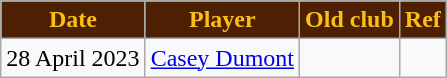<table class="wikitable" style="text-align:center">
<tr>
<th style="background: #4D2004; color: #FBBF15">Date</th>
<th style="background: #4D2004; color: #FBBF15">Player</th>
<th style="background: #4D2004; color: #FBBF15">Old club</th>
<th style="background: #4D2004; color: #FBBF15">Ref</th>
</tr>
<tr>
<td>28 April 2023</td>
<td><a href='#'>Casey Dumont</a></td>
<td></td>
<td></td>
</tr>
</table>
